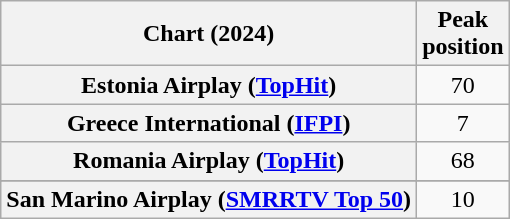<table class="wikitable sortable plainrowheaders" style="text-align:center">
<tr>
<th scope="col">Chart (2024)</th>
<th scope="col">Peak<br>position</th>
</tr>
<tr>
<th scope="row">Estonia Airplay (<a href='#'>TopHit</a>)</th>
<td>70</td>
</tr>
<tr>
<th scope="row">Greece International (<a href='#'>IFPI</a>)</th>
<td>7</td>
</tr>
<tr>
<th scope="row">Romania Airplay (<a href='#'>TopHit</a>)</th>
<td>68</td>
</tr>
<tr>
</tr>
<tr>
<th scope="row">San Marino Airplay (<a href='#'>SMRRTV Top 50</a>)</th>
<td>10</td>
</tr>
</table>
